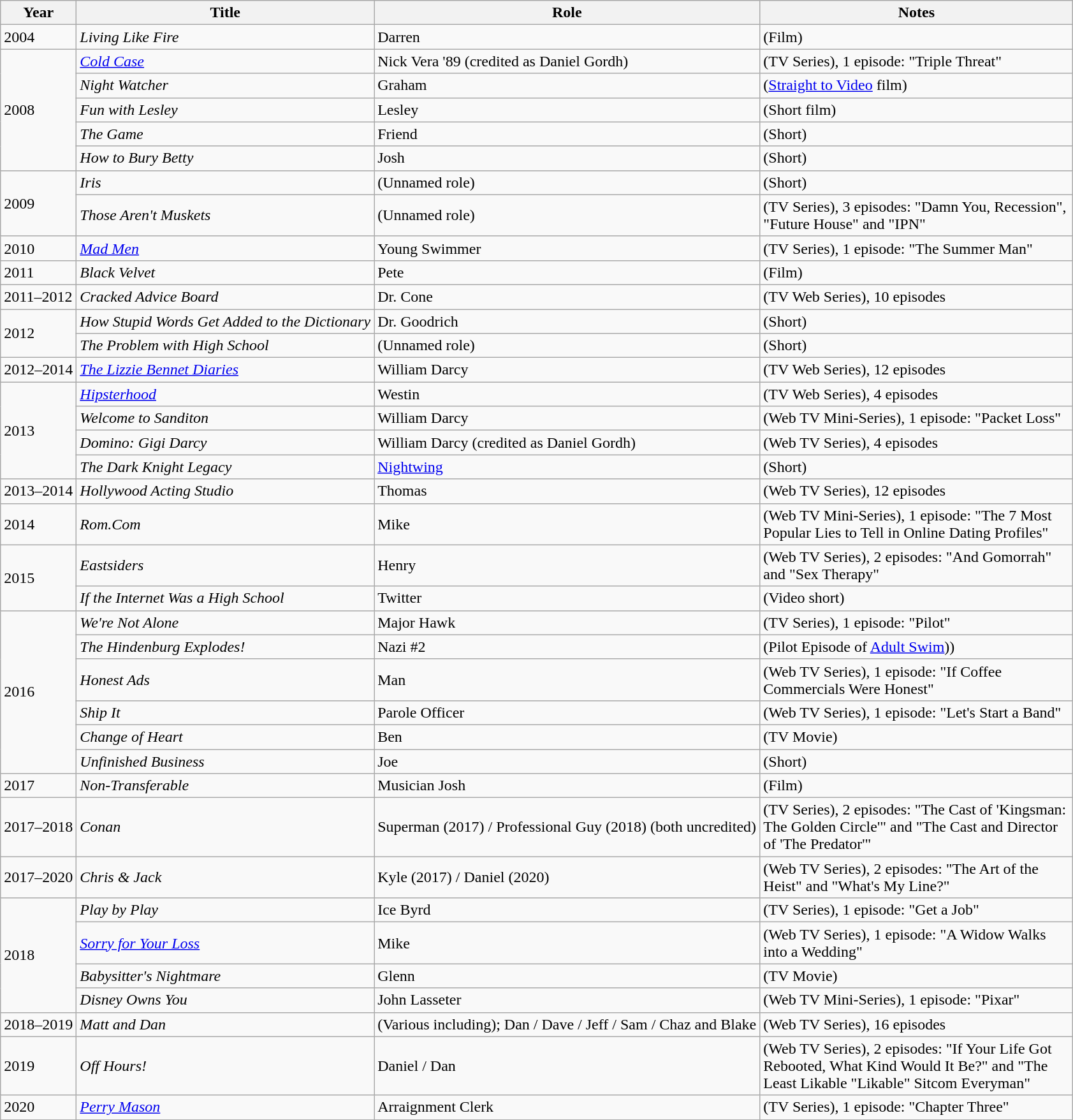<table class="wikitable sortable">
<tr>
<th>Year</th>
<th>Title</th>
<th>Role</th>
<th class="unsortable" style="width:20em;">Notes</th>
</tr>
<tr>
<td>2004</td>
<td><em>Living Like Fire</em></td>
<td>Darren</td>
<td>(Film)</td>
</tr>
<tr>
<td rowspan="5">2008</td>
<td><em><a href='#'>Cold Case</a></em></td>
<td>Nick Vera '89 (credited as Daniel Gordh)</td>
<td>(TV Series), 1 episode: "Triple Threat"</td>
</tr>
<tr>
<td><em>Night Watcher</em></td>
<td>Graham</td>
<td>(<a href='#'>Straight to Video</a> film)</td>
</tr>
<tr>
<td><em>Fun with Lesley</em></td>
<td>Lesley</td>
<td>(Short film)</td>
</tr>
<tr>
<td><em>The Game</em></td>
<td>Friend</td>
<td>(Short)</td>
</tr>
<tr>
<td><em>How to Bury Betty</em></td>
<td>Josh</td>
<td>(Short)</td>
</tr>
<tr>
<td rowspan="2">2009</td>
<td><em>Iris</em></td>
<td>(Unnamed role)</td>
<td>(Short)</td>
</tr>
<tr>
<td><em>Those Aren't Muskets</em></td>
<td>(Unnamed role)</td>
<td>(TV Series), 3 episodes: "Damn You, Recession", "Future House" and "IPN"</td>
</tr>
<tr>
<td>2010</td>
<td><em><a href='#'>Mad Men</a></em></td>
<td>Young Swimmer</td>
<td>(TV Series), 1 episode: "The Summer Man"</td>
</tr>
<tr>
<td>2011</td>
<td><em>Black Velvet</em></td>
<td>Pete</td>
<td>(Film)</td>
</tr>
<tr>
<td>2011–2012</td>
<td><em>Cracked Advice Board</em></td>
<td>Dr. Cone</td>
<td>(TV Web Series), 10 episodes</td>
</tr>
<tr>
<td rowspan="2">2012</td>
<td><em>How Stupid Words Get Added to the Dictionary</em></td>
<td>Dr. Goodrich</td>
<td>(Short)</td>
</tr>
<tr>
<td><em>The Problem with High School</em></td>
<td>(Unnamed role)</td>
<td>(Short)</td>
</tr>
<tr>
<td>2012–2014</td>
<td><em><a href='#'>The Lizzie Bennet Diaries</a></em></td>
<td>William Darcy</td>
<td>(TV Web Series), 12 episodes</td>
</tr>
<tr>
<td rowspan="4">2013</td>
<td><em><a href='#'>Hipsterhood</a></em></td>
<td>Westin</td>
<td>(TV Web Series), 4 episodes</td>
</tr>
<tr>
<td><em>Welcome to Sanditon</em></td>
<td>William Darcy</td>
<td>(Web TV Mini-Series), 1 episode: "Packet Loss"</td>
</tr>
<tr>
<td><em>Domino: Gigi Darcy</em></td>
<td>William Darcy (credited as Daniel Gordh)</td>
<td>(Web TV Series), 4 episodes</td>
</tr>
<tr>
<td><em>The Dark Knight Legacy</em></td>
<td><a href='#'>Nightwing</a></td>
<td>(Short)</td>
</tr>
<tr>
<td>2013–2014</td>
<td><em>Hollywood Acting Studio</em></td>
<td>Thomas</td>
<td>(Web TV Series), 12 episodes</td>
</tr>
<tr>
<td>2014</td>
<td><em>Rom.Com</em></td>
<td>Mike</td>
<td>(Web TV Mini-Series), 1 episode: "The 7 Most Popular Lies to Tell in Online Dating Profiles"</td>
</tr>
<tr>
<td rowspan="2">2015</td>
<td><em>Eastsiders</em></td>
<td>Henry</td>
<td>(Web TV Series), 2 episodes: "And Gomorrah" and "Sex Therapy"</td>
</tr>
<tr>
<td><em>If the Internet Was a High School</em></td>
<td>Twitter</td>
<td>(Video short)</td>
</tr>
<tr>
<td rowspan="6">2016</td>
<td><em>We're Not Alone</em></td>
<td>Major Hawk</td>
<td>(TV Series), 1 episode: "Pilot"</td>
</tr>
<tr>
<td><em>The Hindenburg Explodes!</em></td>
<td>Nazi #2</td>
<td>(Pilot Episode of <a href='#'>Adult Swim</a>))</td>
</tr>
<tr>
<td><em>Honest Ads</em></td>
<td>Man</td>
<td>(Web TV Series), 1 episode: "If Coffee Commercials Were Honest"</td>
</tr>
<tr>
<td><em>Ship It</em></td>
<td>Parole Officer</td>
<td>(Web TV Series), 1 episode: "Let's Start a Band"</td>
</tr>
<tr>
<td><em>Change of Heart</em></td>
<td>Ben</td>
<td>(TV Movie)</td>
</tr>
<tr>
<td><em>Unfinished Business </em></td>
<td>Joe</td>
<td>(Short)</td>
</tr>
<tr>
<td>2017</td>
<td><em>Non-Transferable</em></td>
<td>Musician Josh</td>
<td>(Film)</td>
</tr>
<tr>
<td>2017–2018</td>
<td><em>Conan</em></td>
<td>Superman (2017) / Professional Guy (2018) (both uncredited)</td>
<td>(TV Series), 2 episodes: "The Cast of 'Kingsman: The Golden Circle'" and "The Cast and Director of 'The Predator'"</td>
</tr>
<tr>
<td>2017–2020</td>
<td><em>Chris & Jack</em></td>
<td>Kyle (2017) / Daniel (2020)</td>
<td>(Web TV Series), 2 episodes: "The Art of the Heist" and "What's My Line?"</td>
</tr>
<tr>
<td rowspan="4">2018</td>
<td><em>Play by Play</em></td>
<td>Ice Byrd</td>
<td>(TV Series), 1 episode: "Get a Job"</td>
</tr>
<tr>
<td><em><a href='#'>Sorry for Your Loss</a></em></td>
<td>Mike</td>
<td>(Web TV Series), 1 episode: "A Widow Walks into a Wedding"</td>
</tr>
<tr>
<td><em>Babysitter's Nightmare</em></td>
<td>Glenn</td>
<td>(TV Movie)</td>
</tr>
<tr>
<td><em>Disney Owns You</em></td>
<td>John Lasseter</td>
<td>(Web TV Mini-Series), 1 episode: "Pixar"</td>
</tr>
<tr>
<td>2018–2019</td>
<td><em>Matt and Dan</em></td>
<td>(Various including); Dan / Dave / Jeff / Sam / Chaz and Blake</td>
<td>(Web TV Series), 16 episodes</td>
</tr>
<tr>
<td>2019</td>
<td><em>Off Hours!</em></td>
<td>Daniel / Dan</td>
<td>(Web TV Series), 2 episodes: "If Your Life Got Rebooted, What Kind Would It Be?" and "The Least Likable "Likable" Sitcom Everyman"</td>
</tr>
<tr>
<td>2020</td>
<td><em><a href='#'>Perry Mason</a></em></td>
<td>Arraignment Clerk</td>
<td>(TV Series), 1 episode: "Chapter Three"</td>
</tr>
<tr>
</tr>
</table>
